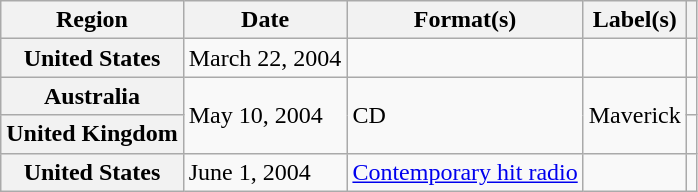<table class="wikitable plainrowheaders">
<tr>
<th scope="col">Region</th>
<th scope="col">Date</th>
<th scope="col">Format(s)</th>
<th scope="col">Label(s)</th>
<th scope="col"></th>
</tr>
<tr>
<th scope="row">United States</th>
<td>March 22, 2004</td>
<td></td>
<td></td>
<td align="center"></td>
</tr>
<tr>
<th scope="row">Australia</th>
<td rowspan="2">May 10, 2004</td>
<td rowspan="2">CD</td>
<td rowspan="2">Maverick</td>
<td align="center"></td>
</tr>
<tr>
<th scope="row">United Kingdom</th>
<td align="center"></td>
</tr>
<tr>
<th scope="row">United States</th>
<td>June 1, 2004</td>
<td><a href='#'>Contemporary hit radio</a></td>
<td></td>
<td align="center"></td>
</tr>
</table>
